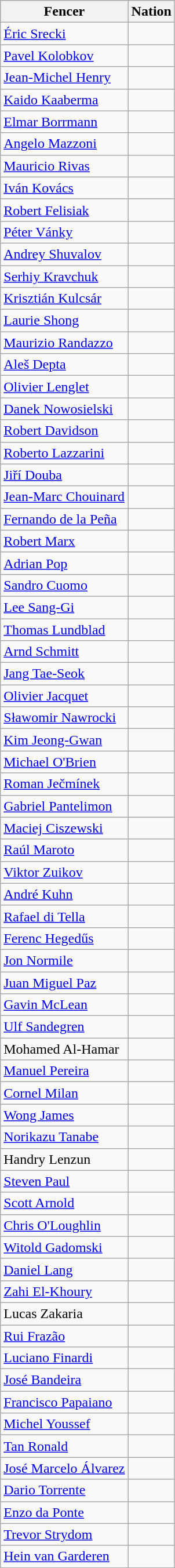<table class="wikitable sortable" style="text-align: center;">
<tr>
<th>Fencer</th>
<th>Nation</th>
</tr>
<tr>
<td align=left><a href='#'>Éric Srecki</a></td>
<td align=left></td>
</tr>
<tr>
<td align=left><a href='#'>Pavel Kolobkov</a></td>
<td align=left></td>
</tr>
<tr>
<td align=left><a href='#'>Jean-Michel Henry</a></td>
<td align=left></td>
</tr>
<tr>
<td align=left><a href='#'>Kaido Kaaberma</a></td>
<td align=left></td>
</tr>
<tr>
<td align=left><a href='#'>Elmar Borrmann</a></td>
<td align=left></td>
</tr>
<tr>
<td align=left><a href='#'>Angelo Mazzoni</a></td>
<td align=left></td>
</tr>
<tr>
<td align=left><a href='#'>Mauricio Rivas</a></td>
<td align=left></td>
</tr>
<tr>
<td align=left><a href='#'>Iván Kovács</a></td>
<td align=left></td>
</tr>
<tr>
<td align=left><a href='#'>Robert Felisiak</a></td>
<td align=left></td>
</tr>
<tr>
<td align=left><a href='#'>Péter Vánky</a></td>
<td align=left></td>
</tr>
<tr>
<td align=left><a href='#'>Andrey Shuvalov</a></td>
<td align=left></td>
</tr>
<tr>
<td align=left><a href='#'>Serhiy Kravchuk</a></td>
<td align=left></td>
</tr>
<tr>
<td align=left><a href='#'>Krisztián Kulcsár</a></td>
<td align=left></td>
</tr>
<tr>
<td align=left><a href='#'>Laurie Shong</a></td>
<td align=left></td>
</tr>
<tr>
<td align=left><a href='#'>Maurizio Randazzo</a></td>
<td align=left></td>
</tr>
<tr>
<td align=left><a href='#'>Aleš Depta</a></td>
<td align=left></td>
</tr>
<tr>
<td align=left><a href='#'>Olivier Lenglet</a></td>
<td align=left></td>
</tr>
<tr>
<td align=left><a href='#'>Danek Nowosielski</a></td>
<td align=left></td>
</tr>
<tr>
<td align=left><a href='#'>Robert Davidson</a></td>
<td align=left></td>
</tr>
<tr>
<td align=left><a href='#'>Roberto Lazzarini</a></td>
<td align=left></td>
</tr>
<tr>
<td align=left><a href='#'>Jiří Douba</a></td>
<td align=left></td>
</tr>
<tr>
<td align=left><a href='#'>Jean-Marc Chouinard</a></td>
<td align=left></td>
</tr>
<tr>
<td align=left><a href='#'>Fernando de la Peña</a></td>
<td align=left></td>
</tr>
<tr>
<td align=left><a href='#'>Robert Marx</a></td>
<td align=left></td>
</tr>
<tr>
<td align=left><a href='#'>Adrian Pop</a></td>
<td align=left></td>
</tr>
<tr>
<td align=left><a href='#'>Sandro Cuomo</a></td>
<td align=left></td>
</tr>
<tr>
<td align=left><a href='#'>Lee Sang-Gi</a></td>
<td align=left></td>
</tr>
<tr>
<td align=left><a href='#'>Thomas Lundblad</a></td>
<td align=left></td>
</tr>
<tr>
<td align=left><a href='#'>Arnd Schmitt</a></td>
<td align=left></td>
</tr>
<tr>
<td align=left><a href='#'>Jang Tae-Seok</a></td>
<td align=left></td>
</tr>
<tr>
<td align=left><a href='#'>Olivier Jacquet</a></td>
<td align=left></td>
</tr>
<tr>
<td align=left><a href='#'>Sławomir Nawrocki</a></td>
<td align=left></td>
</tr>
<tr>
<td align=left><a href='#'>Kim Jeong-Gwan</a></td>
<td align=left></td>
</tr>
<tr>
<td align=left><a href='#'>Michael O'Brien</a></td>
<td align=left></td>
</tr>
<tr>
<td align=left><a href='#'>Roman Ječmínek</a></td>
<td align=left></td>
</tr>
<tr>
<td align=left><a href='#'>Gabriel Pantelimon</a></td>
<td align=left></td>
</tr>
<tr>
<td align=left><a href='#'>Maciej Ciszewski</a></td>
<td align=left></td>
</tr>
<tr>
<td align=left><a href='#'>Raúl Maroto</a></td>
<td align=left></td>
</tr>
<tr>
<td align=left><a href='#'>Viktor Zuikov</a></td>
<td align=left></td>
</tr>
<tr>
<td align=left><a href='#'>André Kuhn</a></td>
<td align=left></td>
</tr>
<tr>
<td align=left><a href='#'>Rafael di Tella</a></td>
<td align=left></td>
</tr>
<tr>
<td align=left><a href='#'>Ferenc Hegedűs</a></td>
<td align=left></td>
</tr>
<tr>
<td align=left><a href='#'>Jon Normile</a></td>
<td align=left></td>
</tr>
<tr>
<td align=left><a href='#'>Juan Miguel Paz</a></td>
<td align=left></td>
</tr>
<tr>
<td align=left><a href='#'>Gavin McLean</a></td>
<td align=left></td>
</tr>
<tr>
<td align=left><a href='#'>Ulf Sandegren</a></td>
<td align=left></td>
</tr>
<tr>
<td align=left>Mohamed Al-Hamar</td>
<td align=left></td>
</tr>
<tr>
<td align=left><a href='#'>Manuel Pereira</a></td>
<td align=left></td>
</tr>
<tr>
<td align=left><a href='#'>Cornel Milan</a></td>
<td align=left></td>
</tr>
<tr>
<td align=left><a href='#'>Wong James</a></td>
<td align=left></td>
</tr>
<tr>
<td align=left><a href='#'>Norikazu Tanabe</a></td>
<td align=left></td>
</tr>
<tr>
<td align=left>Handry Lenzun</td>
<td align=left></td>
</tr>
<tr>
<td align=left><a href='#'>Steven Paul</a></td>
<td align=left></td>
</tr>
<tr>
<td align=left><a href='#'>Scott Arnold</a></td>
<td align=left></td>
</tr>
<tr>
<td align=left><a href='#'>Chris O'Loughlin</a></td>
<td align=left></td>
</tr>
<tr>
<td align=left><a href='#'>Witold Gadomski</a></td>
<td align=left></td>
</tr>
<tr>
<td align=left><a href='#'>Daniel Lang</a></td>
<td align=left></td>
</tr>
<tr>
<td align=left><a href='#'>Zahi El-Khoury</a></td>
<td align=left></td>
</tr>
<tr>
<td align=left>Lucas Zakaria</td>
<td align=left></td>
</tr>
<tr>
<td align=left><a href='#'>Rui Frazão</a></td>
<td align=left></td>
</tr>
<tr>
<td align=left><a href='#'>Luciano Finardi</a></td>
<td align=left></td>
</tr>
<tr>
<td align=left><a href='#'>José Bandeira</a></td>
<td align=left></td>
</tr>
<tr>
<td align=left><a href='#'>Francisco Papaiano</a></td>
<td align=left></td>
</tr>
<tr>
<td align=left><a href='#'>Michel Youssef</a></td>
<td align=left></td>
</tr>
<tr>
<td align=left><a href='#'>Tan Ronald</a></td>
<td align=left></td>
</tr>
<tr>
<td align=left><a href='#'>José Marcelo Álvarez</a></td>
<td align=left></td>
</tr>
<tr>
<td align=left><a href='#'>Dario Torrente</a></td>
<td align=left></td>
</tr>
<tr>
<td align=left><a href='#'>Enzo da Ponte</a></td>
<td align=left></td>
</tr>
<tr>
<td align=left><a href='#'>Trevor Strydom</a></td>
<td align=left></td>
</tr>
<tr>
<td align=left><a href='#'>Hein van Garderen</a></td>
<td align=left></td>
</tr>
<tr>
</tr>
</table>
